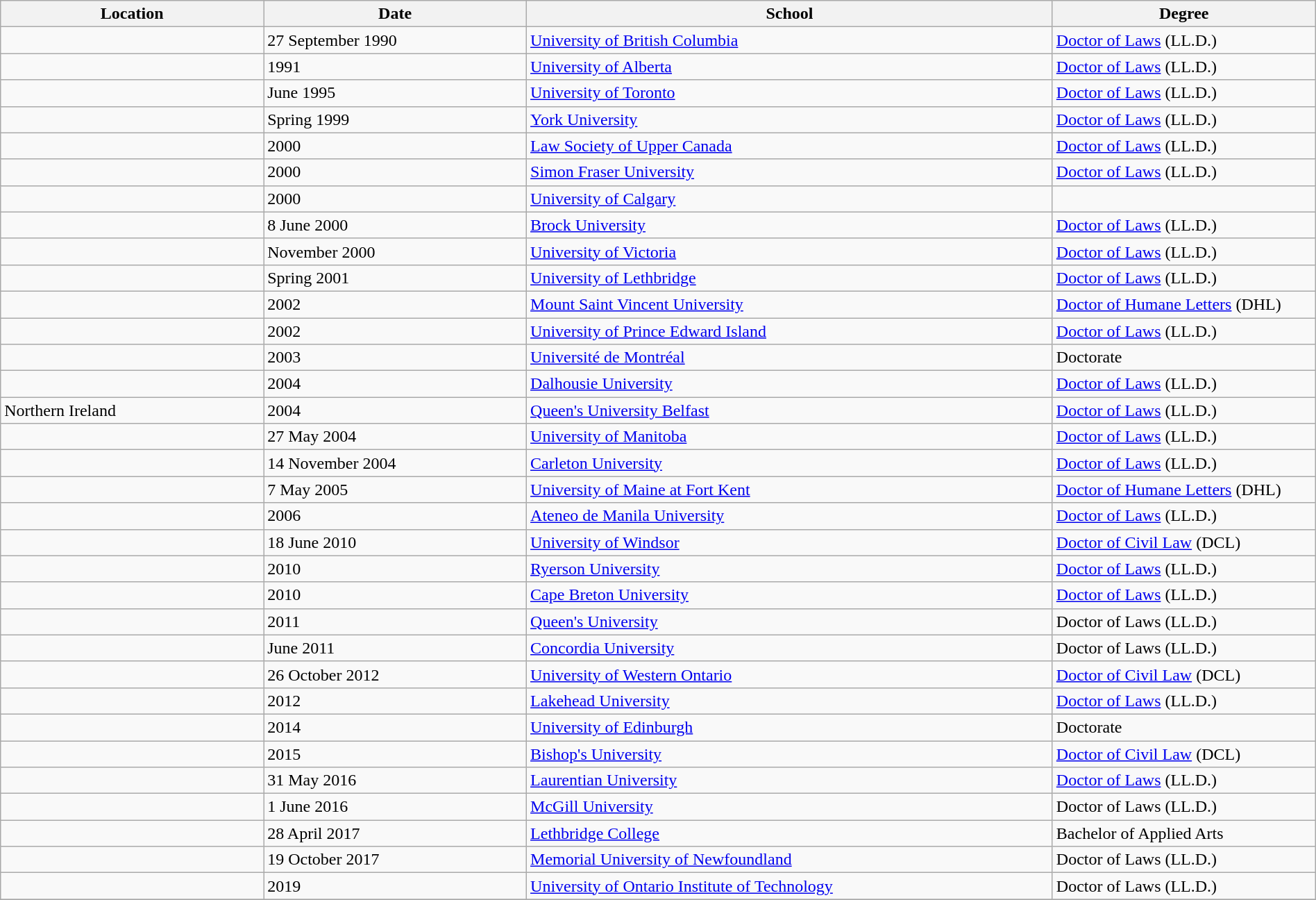<table class="wikitable" style="width:100%;">
<tr>
<th scope="col" style="width:20%;">Location</th>
<th scope="col" style="width:20%;">Date</th>
<th scope="col" style="width:40%;">School</th>
<th scope="col" style="width:20%;">Degree</th>
</tr>
<tr>
<td></td>
<td>27 September 1990</td>
<td><a href='#'>University of British Columbia</a></td>
<td><a href='#'>Doctor of Laws</a> (LL.D.)</td>
</tr>
<tr>
<td></td>
<td>1991</td>
<td><a href='#'>University of Alberta</a></td>
<td><a href='#'>Doctor of Laws</a> (LL.D.)</td>
</tr>
<tr>
<td></td>
<td>June 1995</td>
<td><a href='#'>University of Toronto</a></td>
<td><a href='#'>Doctor of Laws</a> (LL.D.)</td>
</tr>
<tr>
<td></td>
<td>Spring 1999</td>
<td><a href='#'>York University</a></td>
<td><a href='#'>Doctor of Laws</a> (LL.D.)</td>
</tr>
<tr>
<td></td>
<td>2000</td>
<td><a href='#'>Law Society of Upper Canada</a></td>
<td><a href='#'>Doctor of Laws</a> (LL.D.)</td>
</tr>
<tr>
<td></td>
<td>2000</td>
<td><a href='#'>Simon Fraser University</a></td>
<td><a href='#'>Doctor of Laws</a> (LL.D.)</td>
</tr>
<tr>
<td></td>
<td>2000</td>
<td><a href='#'>University of Calgary</a></td>
<td></td>
</tr>
<tr>
<td></td>
<td>8 June 2000</td>
<td><a href='#'>Brock University</a></td>
<td><a href='#'>Doctor of Laws</a> (LL.D.)</td>
</tr>
<tr>
<td></td>
<td>November 2000</td>
<td><a href='#'>University of Victoria</a></td>
<td><a href='#'>Doctor of Laws</a> (LL.D.)</td>
</tr>
<tr>
<td></td>
<td>Spring 2001</td>
<td><a href='#'>University of Lethbridge</a></td>
<td><a href='#'>Doctor of Laws</a> (LL.D.)</td>
</tr>
<tr>
<td></td>
<td>2002</td>
<td><a href='#'>Mount Saint Vincent University</a></td>
<td><a href='#'>Doctor of Humane Letters</a> (DHL)</td>
</tr>
<tr>
<td></td>
<td>2002</td>
<td><a href='#'>University of Prince Edward Island</a></td>
<td><a href='#'>Doctor of Laws</a> (LL.D.)  </td>
</tr>
<tr>
<td></td>
<td>2003</td>
<td><a href='#'>Université de Montréal</a></td>
<td>Doctorate </td>
</tr>
<tr>
<td></td>
<td>2004</td>
<td><a href='#'>Dalhousie University</a></td>
<td><a href='#'>Doctor of Laws</a> (LL.D.)</td>
</tr>
<tr>
<td> Northern Ireland</td>
<td>2004</td>
<td><a href='#'>Queen's University Belfast</a></td>
<td><a href='#'>Doctor of Laws</a> (LL.D.)</td>
</tr>
<tr>
<td></td>
<td>27 May 2004</td>
<td><a href='#'>University of Manitoba</a></td>
<td><a href='#'>Doctor of Laws</a> (LL.D.)</td>
</tr>
<tr>
<td></td>
<td>14 November 2004</td>
<td><a href='#'>Carleton University</a></td>
<td><a href='#'>Doctor of Laws</a> (LL.D.)</td>
</tr>
<tr>
<td></td>
<td>7 May 2005</td>
<td><a href='#'>University of Maine at Fort Kent</a></td>
<td><a href='#'>Doctor of Humane Letters</a> (DHL)</td>
</tr>
<tr>
<td></td>
<td>2006</td>
<td><a href='#'>Ateneo de Manila University</a></td>
<td><a href='#'>Doctor of Laws</a> (LL.D.)</td>
</tr>
<tr>
<td></td>
<td>18 June 2010</td>
<td><a href='#'>University of Windsor</a></td>
<td><a href='#'>Doctor of Civil Law</a> (DCL)</td>
</tr>
<tr>
<td></td>
<td>2010</td>
<td><a href='#'>Ryerson University</a></td>
<td><a href='#'>Doctor of Laws</a> (LL.D.)</td>
</tr>
<tr>
<td></td>
<td>2010</td>
<td><a href='#'>Cape Breton University</a></td>
<td><a href='#'>Doctor of Laws</a> (LL.D.)</td>
</tr>
<tr>
<td></td>
<td>2011</td>
<td><a href='#'>Queen's University</a></td>
<td>Doctor of Laws (LL.D.)</td>
</tr>
<tr>
<td></td>
<td>June 2011</td>
<td><a href='#'>Concordia University</a></td>
<td>Doctor of Laws (LL.D.)</td>
</tr>
<tr>
<td></td>
<td>26 October 2012</td>
<td><a href='#'>University of Western Ontario</a></td>
<td><a href='#'>Doctor of Civil Law</a> (DCL)</td>
</tr>
<tr>
<td></td>
<td>2012</td>
<td><a href='#'>Lakehead University</a></td>
<td><a href='#'>Doctor of Laws</a> (LL.D.)</td>
</tr>
<tr>
<td></td>
<td>2014</td>
<td><a href='#'>University of Edinburgh</a></td>
<td>Doctorate</td>
</tr>
<tr>
<td></td>
<td>2015</td>
<td><a href='#'>Bishop's University</a></td>
<td><a href='#'>Doctor of Civil Law</a> (DCL)</td>
</tr>
<tr>
<td></td>
<td>31 May 2016</td>
<td><a href='#'>Laurentian University</a></td>
<td><a href='#'>Doctor of Laws</a> (LL.D.)</td>
</tr>
<tr>
<td></td>
<td>1 June 2016</td>
<td><a href='#'>McGill University</a></td>
<td>Doctor of Laws (LL.D.)</td>
</tr>
<tr>
<td></td>
<td>28 April 2017</td>
<td><a href='#'>Lethbridge College</a></td>
<td>Bachelor of Applied Arts</td>
</tr>
<tr>
<td></td>
<td>19 October 2017</td>
<td><a href='#'>Memorial University of Newfoundland</a></td>
<td>Doctor of Laws (LL.D.) </td>
</tr>
<tr>
<td></td>
<td>2019</td>
<td><a href='#'>University of Ontario Institute of Technology</a></td>
<td>Doctor of Laws (LL.D.)</td>
</tr>
<tr>
</tr>
</table>
